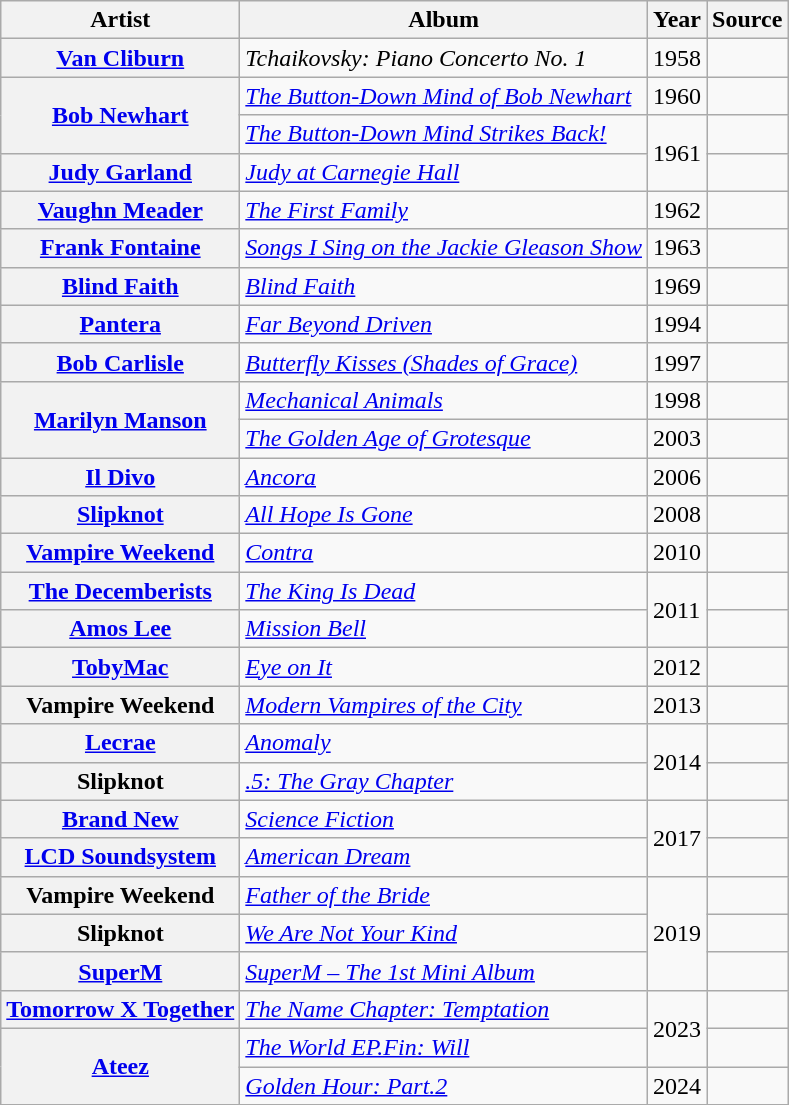<table class="wikitable">
<tr>
<th scope="col">Artist</th>
<th scope="col">Album</th>
<th scope="col">Year</th>
<th scope="col">Source</th>
</tr>
<tr>
<th scope="row"><a href='#'>Van Cliburn</a></th>
<td><em>Tchaikovsky: Piano Concerto No. 1</em></td>
<td>1958</td>
<td></td>
</tr>
<tr>
<th rowspan="2" scope="row"><a href='#'>Bob Newhart</a></th>
<td><em><a href='#'>The Button-Down Mind of Bob Newhart</a></em></td>
<td>1960</td>
<td></td>
</tr>
<tr>
<td><em><a href='#'>The Button-Down Mind Strikes Back!</a></em></td>
<td rowspan=2>1961</td>
<td></td>
</tr>
<tr>
<th scope="row"><a href='#'>Judy Garland</a></th>
<td><em><a href='#'>Judy at Carnegie Hall</a></em></td>
<td></td>
</tr>
<tr>
<th scope="row"><a href='#'>Vaughn Meader</a></th>
<td><em><a href='#'>The First Family</a></em></td>
<td>1962</td>
<td></td>
</tr>
<tr>
<th scope="row"><a href='#'>Frank Fontaine</a></th>
<td><em><a href='#'>Songs I Sing on the Jackie Gleason Show</a></em></td>
<td>1963</td>
<td></td>
</tr>
<tr>
<th scope="row"><a href='#'>Blind Faith</a></th>
<td><em><a href='#'>Blind Faith</a></em></td>
<td>1969</td>
<td></td>
</tr>
<tr>
<th scope="row"><a href='#'>Pantera</a></th>
<td><em><a href='#'>Far Beyond Driven</a></em></td>
<td>1994</td>
<td></td>
</tr>
<tr>
<th scope="row"><a href='#'>Bob Carlisle</a></th>
<td><em><a href='#'>Butterfly Kisses (Shades of Grace)</a></em></td>
<td>1997</td>
<td></td>
</tr>
<tr>
<th rowspan="2" scope="row"><a href='#'>Marilyn Manson</a></th>
<td><em><a href='#'>Mechanical Animals</a></em></td>
<td>1998</td>
<td></td>
</tr>
<tr>
<td><em><a href='#'>The Golden Age of Grotesque</a></em></td>
<td>2003</td>
<td></td>
</tr>
<tr>
<th scope="row"><a href='#'>Il Divo</a></th>
<td><em><a href='#'>Ancora</a></em></td>
<td>2006</td>
<td></td>
</tr>
<tr>
<th scope="row"><a href='#'>Slipknot</a></th>
<td><em><a href='#'>All Hope Is Gone</a></em></td>
<td>2008</td>
<td></td>
</tr>
<tr>
<th scope="row"><a href='#'>Vampire Weekend</a></th>
<td><em><a href='#'>Contra</a></em></td>
<td>2010</td>
<td></td>
</tr>
<tr>
<th scope="row"><a href='#'>The Decemberists</a></th>
<td><em><a href='#'>The King Is Dead</a></em></td>
<td rowspan=2>2011</td>
<td></td>
</tr>
<tr>
<th scope="row"><a href='#'>Amos Lee</a></th>
<td><em><a href='#'>Mission Bell</a></em></td>
<td><br></td>
</tr>
<tr>
<th scope="row"><a href='#'>TobyMac</a></th>
<td><em><a href='#'>Eye on It</a></em></td>
<td>2012</td>
<td></td>
</tr>
<tr>
<th scope="row">Vampire Weekend</th>
<td><em><a href='#'>Modern Vampires of the City</a></em></td>
<td>2013</td>
<td></td>
</tr>
<tr>
<th scope="row"><a href='#'>Lecrae</a></th>
<td><em><a href='#'>Anomaly</a></em></td>
<td rowspan=2>2014</td>
<td></td>
</tr>
<tr>
<th scope="row">Slipknot</th>
<td><em><a href='#'>.5: The Gray Chapter</a></em></td>
<td></td>
</tr>
<tr>
<th scope="row"><a href='#'>Brand New</a></th>
<td><em><a href='#'>Science Fiction</a></em></td>
<td rowspan=2>2017</td>
<td></td>
</tr>
<tr>
<th scope="row"><a href='#'>LCD Soundsystem</a></th>
<td><em><a href='#'>American Dream</a></em></td>
<td></td>
</tr>
<tr>
<th scope="row">Vampire Weekend</th>
<td><em><a href='#'>Father of the Bride</a></em></td>
<td rowspan=3>2019</td>
<td></td>
</tr>
<tr>
<th scope="row">Slipknot</th>
<td><em><a href='#'>We Are Not Your Kind</a></em></td>
<td></td>
</tr>
<tr>
<th scope="row"><a href='#'>SuperM</a></th>
<td><em><a href='#'>SuperM – The 1st Mini Album</a></em></td>
<td></td>
</tr>
<tr>
<th scope="row"><a href='#'>Tomorrow X Together</a></th>
<td><em><a href='#'>The Name Chapter: Temptation</a></em></td>
<td rowspan=2>2023</td>
<td></td>
</tr>
<tr>
<th rowspan="2" scope="row"><a href='#'>Ateez</a></th>
<td><em><a href='#'>The World EP.Fin: Will</a></em></td>
<td></td>
</tr>
<tr>
<td><em><a href='#'>Golden Hour: Part.2</a></em></td>
<td>2024</td>
<td></td>
</tr>
</table>
